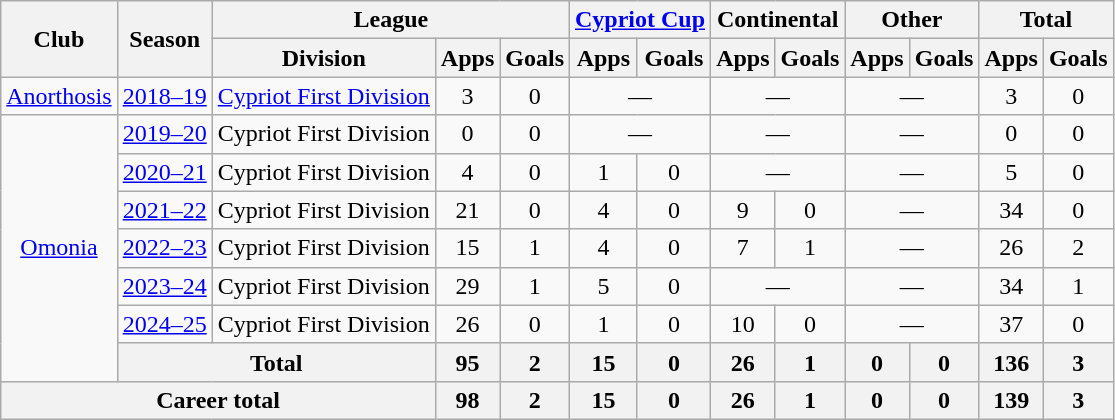<table class="wikitable" style="text-align: center;">
<tr>
<th rowspan="2">Club</th>
<th rowspan="2">Season</th>
<th colspan="3">League</th>
<th colspan="2"><a href='#'>Cypriot Cup</a></th>
<th colspan="2">Continental</th>
<th colspan="2">Other</th>
<th colspan="2">Total</th>
</tr>
<tr>
<th>Division</th>
<th>Apps</th>
<th>Goals</th>
<th>Apps</th>
<th>Goals</th>
<th>Apps</th>
<th>Goals</th>
<th>Apps</th>
<th>Goals</th>
<th>Apps</th>
<th>Goals</th>
</tr>
<tr>
<td><a href='#'>Anorthosis</a></td>
<td><a href='#'>2018–19</a></td>
<td><a href='#'>Cypriot First Division</a></td>
<td>3</td>
<td>0</td>
<td colspan=2>—</td>
<td colspan=2>—</td>
<td colspan=2>—</td>
<td>3</td>
<td>0</td>
</tr>
<tr>
<td rowspan="7"><a href='#'>Omonia</a></td>
<td><a href='#'>2019–20</a></td>
<td>Cypriot First Division</td>
<td>0</td>
<td>0</td>
<td colspan=2>—</td>
<td colspan=2>—</td>
<td colspan=2>—</td>
<td>0</td>
<td>0</td>
</tr>
<tr>
<td><a href='#'>2020–21</a></td>
<td>Cypriot First Division</td>
<td>4</td>
<td>0</td>
<td>1</td>
<td>0</td>
<td colspan=2>—</td>
<td colspan=2>—</td>
<td>5</td>
<td>0</td>
</tr>
<tr>
<td><a href='#'>2021–22</a></td>
<td>Cypriot First Division</td>
<td>21</td>
<td>0</td>
<td>4</td>
<td>0</td>
<td>9</td>
<td>0</td>
<td colspan=2>—</td>
<td>34</td>
<td>0</td>
</tr>
<tr>
<td><a href='#'>2022–23</a></td>
<td>Cypriot First Division</td>
<td>15</td>
<td>1</td>
<td>4</td>
<td>0</td>
<td>7</td>
<td>1</td>
<td colspan=2>—</td>
<td>26</td>
<td>2</td>
</tr>
<tr>
<td><a href='#'>2023–24</a></td>
<td>Cypriot First Division</td>
<td>29</td>
<td>1</td>
<td>5</td>
<td>0</td>
<td colspan=2>—</td>
<td colspan=2>—</td>
<td>34</td>
<td>1</td>
</tr>
<tr>
<td><a href='#'>2024–25</a></td>
<td>Cypriot First Division</td>
<td>26</td>
<td>0</td>
<td>1</td>
<td>0</td>
<td>10</td>
<td>0</td>
<td colspan=2>—</td>
<td>37</td>
<td>0</td>
</tr>
<tr>
<th colspan="2">Total</th>
<th>95</th>
<th>2</th>
<th>15</th>
<th>0</th>
<th>26</th>
<th>1</th>
<th>0</th>
<th>0</th>
<th>136</th>
<th>3</th>
</tr>
<tr>
<th colspan="3">Career total</th>
<th>98</th>
<th>2</th>
<th>15</th>
<th>0</th>
<th>26</th>
<th>1</th>
<th>0</th>
<th>0</th>
<th>139</th>
<th>3</th>
</tr>
</table>
